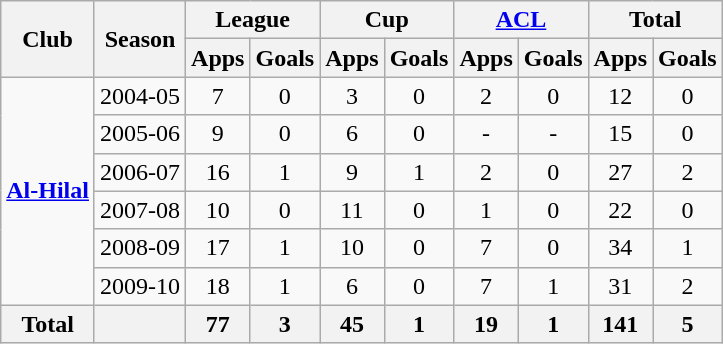<table class="wikitable" style="text-align: center;">
<tr>
<th rowspan="2">Club</th>
<th rowspan="2">Season</th>
<th colspan="2">League</th>
<th colspan="2">Cup</th>
<th colspan="2"><a href='#'>ACL</a></th>
<th colspan="2">Total</th>
</tr>
<tr>
<th>Apps</th>
<th>Goals</th>
<th>Apps</th>
<th>Goals</th>
<th>Apps</th>
<th>Goals</th>
<th>Apps</th>
<th>Goals</th>
</tr>
<tr>
<td rowspan="6" valign="center"><strong><a href='#'>Al-Hilal</a></strong></td>
<td>2004-05</td>
<td>7</td>
<td>0</td>
<td>3</td>
<td>0</td>
<td>2</td>
<td>0</td>
<td>12</td>
<td>0</td>
</tr>
<tr>
<td>2005-06</td>
<td>9</td>
<td>0</td>
<td>6</td>
<td>0</td>
<td>-</td>
<td>-</td>
<td>15</td>
<td>0</td>
</tr>
<tr>
<td>2006-07</td>
<td>16</td>
<td>1</td>
<td>9</td>
<td>1</td>
<td>2</td>
<td>0</td>
<td>27</td>
<td>2</td>
</tr>
<tr>
<td>2007-08</td>
<td>10</td>
<td>0</td>
<td>11</td>
<td>0</td>
<td>1</td>
<td>0</td>
<td>22</td>
<td>0</td>
</tr>
<tr>
<td>2008-09</td>
<td>17</td>
<td>1</td>
<td>10</td>
<td>0</td>
<td>7</td>
<td>0</td>
<td>34</td>
<td>1</td>
</tr>
<tr>
<td>2009-10</td>
<td>18</td>
<td>1</td>
<td>6</td>
<td>0</td>
<td>7</td>
<td>1</td>
<td>31</td>
<td>2</td>
</tr>
<tr>
<th>Total</th>
<th></th>
<th>77</th>
<th>3</th>
<th>45</th>
<th>1</th>
<th>19</th>
<th>1</th>
<th>141</th>
<th>5</th>
</tr>
</table>
